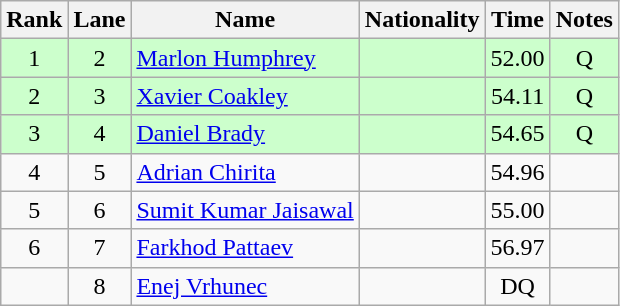<table class="wikitable sortable" style="text-align:center">
<tr>
<th>Rank</th>
<th>Lane</th>
<th>Name</th>
<th>Nationality</th>
<th>Time</th>
<th>Notes</th>
</tr>
<tr bgcolor=ccffcc>
<td>1</td>
<td>2</td>
<td align=left><a href='#'>Marlon Humphrey</a></td>
<td align=left></td>
<td>52.00</td>
<td>Q</td>
</tr>
<tr bgcolor=ccffcc>
<td>2</td>
<td>3</td>
<td align=left><a href='#'>Xavier Coakley</a></td>
<td align=left></td>
<td>54.11</td>
<td>Q</td>
</tr>
<tr bgcolor=ccffcc>
<td>3</td>
<td>4</td>
<td align=left><a href='#'>Daniel Brady</a></td>
<td align=left></td>
<td>54.65</td>
<td>Q</td>
</tr>
<tr>
<td>4</td>
<td>5</td>
<td align=left><a href='#'>Adrian Chirita</a></td>
<td align=left></td>
<td>54.96</td>
<td></td>
</tr>
<tr>
<td>5</td>
<td>6</td>
<td align=left><a href='#'>Sumit Kumar Jaisawal</a></td>
<td align=left></td>
<td>55.00</td>
<td></td>
</tr>
<tr>
<td>6</td>
<td>7</td>
<td align=left><a href='#'>Farkhod Pattaev</a></td>
<td align=left></td>
<td>56.97</td>
<td></td>
</tr>
<tr>
<td></td>
<td>8</td>
<td align=left><a href='#'>Enej Vrhunec</a></td>
<td align=left></td>
<td>DQ</td>
<td></td>
</tr>
</table>
